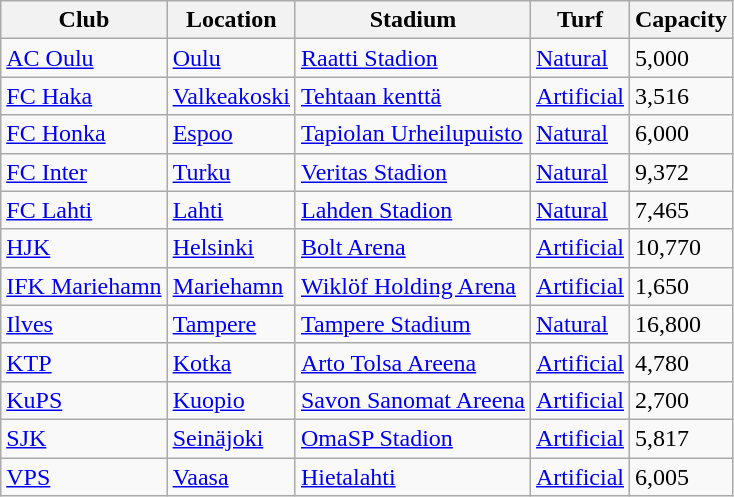<table class="wikitable sortable">
<tr>
<th>Club</th>
<th>Location</th>
<th>Stadium</th>
<th>Turf</th>
<th>Capacity</th>
</tr>
<tr>
<td><a href='#'>AC Oulu</a></td>
<td><a href='#'>Oulu</a></td>
<td><a href='#'>Raatti Stadion</a></td>
<td><a href='#'>Natural</a></td>
<td>5,000</td>
</tr>
<tr>
<td><a href='#'>FC Haka</a></td>
<td><a href='#'>Valkeakoski</a></td>
<td><a href='#'>Tehtaan kenttä</a></td>
<td><a href='#'>Artificial</a></td>
<td>3,516</td>
</tr>
<tr>
<td><a href='#'>FC Honka</a></td>
<td><a href='#'>Espoo</a></td>
<td><a href='#'>Tapiolan Urheilupuisto</a></td>
<td><a href='#'>Natural</a></td>
<td>6,000</td>
</tr>
<tr>
<td><a href='#'>FC Inter</a></td>
<td><a href='#'>Turku</a></td>
<td><a href='#'>Veritas Stadion</a></td>
<td><a href='#'>Natural</a></td>
<td>9,372</td>
</tr>
<tr>
<td><a href='#'>FC Lahti</a></td>
<td><a href='#'>Lahti</a></td>
<td><a href='#'>Lahden Stadion</a></td>
<td><a href='#'>Natural</a></td>
<td>7,465</td>
</tr>
<tr>
<td><a href='#'>HJK</a></td>
<td><a href='#'>Helsinki</a></td>
<td><a href='#'>Bolt Arena</a></td>
<td><a href='#'>Artificial</a></td>
<td>10,770</td>
</tr>
<tr>
<td><a href='#'>IFK Mariehamn</a></td>
<td><a href='#'>Mariehamn</a></td>
<td><a href='#'>Wiklöf Holding Arena</a></td>
<td><a href='#'>Artificial</a></td>
<td>1,650</td>
</tr>
<tr>
<td><a href='#'>Ilves</a></td>
<td><a href='#'>Tampere</a></td>
<td><a href='#'>Tampere Stadium</a></td>
<td><a href='#'>Natural</a></td>
<td>16,800</td>
</tr>
<tr>
<td><a href='#'>KTP</a></td>
<td><a href='#'>Kotka</a></td>
<td><a href='#'>Arto Tolsa Areena</a></td>
<td><a href='#'>Artificial</a></td>
<td>4,780</td>
</tr>
<tr>
<td><a href='#'>KuPS</a></td>
<td><a href='#'>Kuopio</a></td>
<td><a href='#'>Savon Sanomat Areena</a></td>
<td><a href='#'>Artificial</a></td>
<td>2,700</td>
</tr>
<tr>
<td><a href='#'>SJK</a></td>
<td><a href='#'>Seinäjoki</a></td>
<td><a href='#'>OmaSP Stadion</a></td>
<td><a href='#'>Artificial</a></td>
<td>5,817</td>
</tr>
<tr>
<td><a href='#'>VPS</a></td>
<td><a href='#'>Vaasa</a></td>
<td><a href='#'>Hietalahti</a></td>
<td><a href='#'>Artificial</a></td>
<td>6,005</td>
</tr>
</table>
